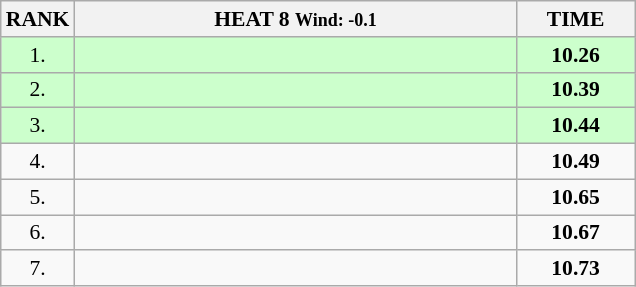<table class="wikitable" style="border-collapse: collapse; font-size: 90%;">
<tr>
<th>RANK</th>
<th style="width: 20em">HEAT 8 <small>Wind: -0.1</small></th>
<th style="width: 5em">TIME</th>
</tr>
<tr style="background:#ccffcc;">
<td align="center">1.</td>
<td></td>
<td align="center"><strong>10.26</strong></td>
</tr>
<tr style="background:#ccffcc;">
<td align="center">2.</td>
<td></td>
<td align="center"><strong>10.39</strong></td>
</tr>
<tr style="background:#ccffcc;">
<td align="center">3.</td>
<td></td>
<td align="center"><strong>10.44</strong></td>
</tr>
<tr>
<td align="center">4.</td>
<td></td>
<td align="center"><strong>10.49</strong></td>
</tr>
<tr>
<td align="center">5.</td>
<td></td>
<td align="center"><strong>10.65</strong></td>
</tr>
<tr>
<td align="center">6.</td>
<td></td>
<td align="center"><strong>10.67</strong></td>
</tr>
<tr>
<td align="center">7.</td>
<td></td>
<td align="center"><strong>10.73</strong></td>
</tr>
</table>
